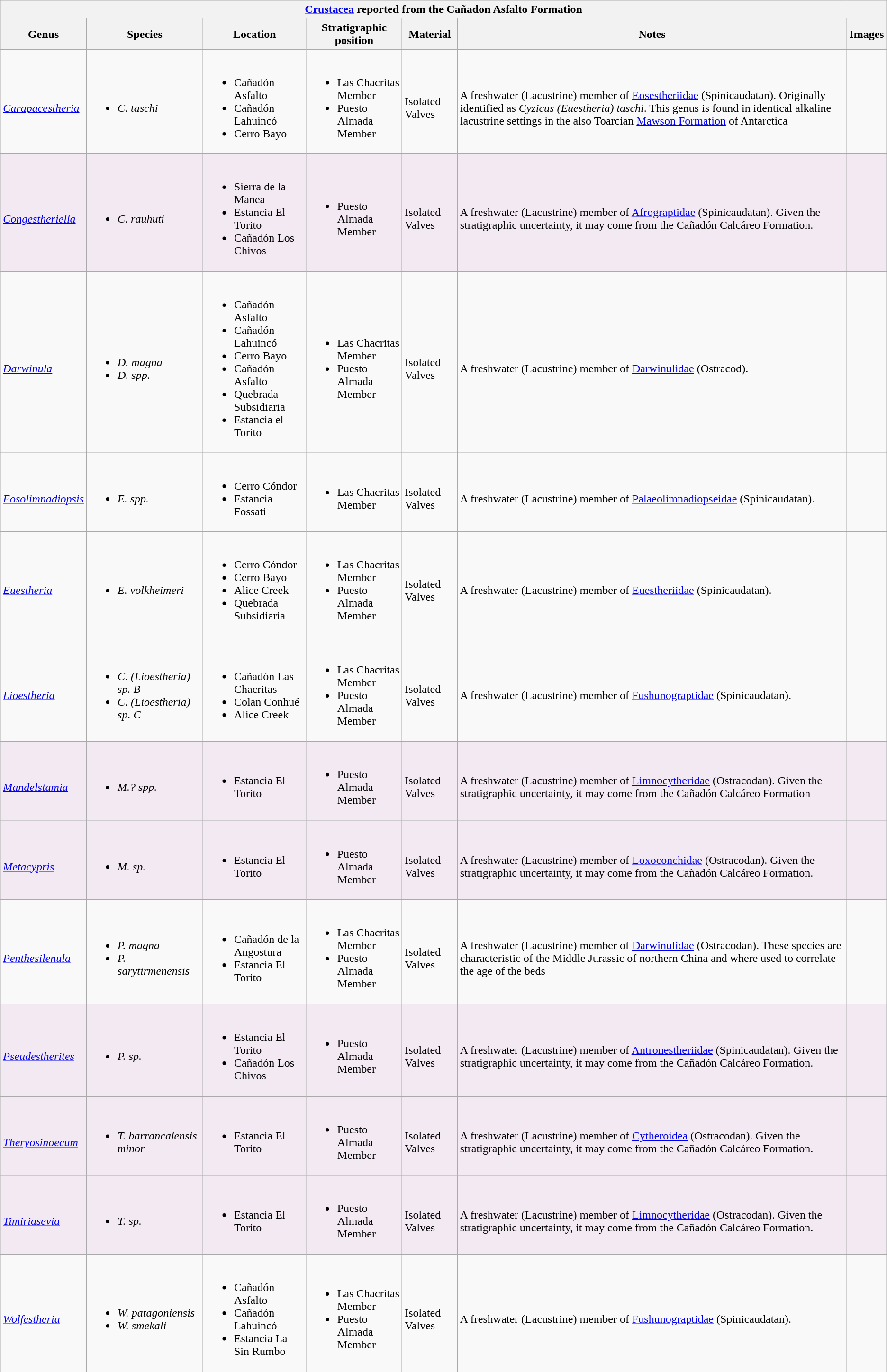<table class="wikitable sortable">
<tr>
<th colspan="7" align="center"><strong><a href='#'>Crustacea</a> reported from the Cañadon Asfalto Formation</strong></th>
</tr>
<tr>
<th>Genus</th>
<th>Species</th>
<th>Location</th>
<th>Stratigraphic position</th>
<th>Material</th>
<th>Notes</th>
<th>Images</th>
</tr>
<tr>
<td><br><em><a href='#'>Carapacestheria</a></em></td>
<td><br><ul><li><em>C. taschi</em></li></ul></td>
<td><br><ul><li>Cañadón Asfalto</li><li>Cañadón Lahuincó</li><li>Cerro Bayo</li></ul></td>
<td><br><ul><li>Las Chacritas Member</li><li>Puesto Almada Member</li></ul></td>
<td><br>Isolated Valves</td>
<td><br>A freshwater (Lacustrine) member of <a href='#'>Eosestheriidae</a> (Spinicaudatan). Originally identified as <em>Cyzicus (Euestheria) taschi</em>. This genus is found in identical alkaline lacustrine settings in the also Toarcian <a href='#'>Mawson Formation</a> of Antarctica</td>
<td></td>
</tr>
<tr>
<td style="background:#f3e9f3;"><br><em><a href='#'>Congestheriella</a></em></td>
<td style="background:#f3e9f3;"><br><ul><li><em>C. rauhuti</em></li></ul></td>
<td style="background:#f3e9f3;"><br><ul><li>Sierra de la Manea</li><li>Estancia El Torito</li><li>Cañadón Los Chivos</li></ul></td>
<td style="background:#f3e9f3;"><br><ul><li>Puesto Almada Member</li></ul></td>
<td style="background:#f3e9f3;"><br>Isolated Valves</td>
<td style="background:#f3e9f3;"><br>A freshwater (Lacustrine) member of <a href='#'>Afrograptidae</a> (Spinicaudatan). Given the stratigraphic uncertainty, it may come from the Cañadón Calcáreo Formation.</td>
<td style="background:#f3e9f3;"></td>
</tr>
<tr>
<td><br><em><a href='#'>Darwinula</a></em></td>
<td><br><ul><li><em>D. magna</em></li><li><em>D. spp.</em></li></ul></td>
<td><br><ul><li>Cañadón Asfalto</li><li>Cañadón Lahuincó</li><li>Cerro Bayo</li><li>Cañadón Asfalto</li><li>Quebrada Subsidiaria</li><li>Estancia el Torito</li></ul></td>
<td><br><ul><li>Las Chacritas Member</li><li>Puesto Almada Member</li></ul></td>
<td><br>Isolated Valves</td>
<td><br>A freshwater (Lacustrine) member of <a href='#'>Darwinulidae</a> (Ostracod).</td>
<td></td>
</tr>
<tr>
<td><br><em><a href='#'>Eosolimnadiopsis</a></em></td>
<td><br><ul><li><em>E. spp.</em></li></ul></td>
<td><br><ul><li>Cerro Cóndor</li><li>Estancia Fossati</li></ul></td>
<td><br><ul><li>Las Chacritas Member</li></ul></td>
<td><br>Isolated Valves</td>
<td><br>A freshwater (Lacustrine) member of <a href='#'>Palaeolimnadiopseidae</a> (Spinicaudatan).</td>
<td></td>
</tr>
<tr>
<td><br><em><a href='#'>Euestheria</a></em></td>
<td><br><ul><li><em>E. volkheimeri</em></li></ul></td>
<td><br><ul><li>Cerro Cóndor</li><li>Cerro Bayo</li><li>Alice Creek</li><li>Quebrada Subsidiaria</li></ul></td>
<td><br><ul><li>Las Chacritas Member</li><li>Puesto Almada Member</li></ul></td>
<td><br>Isolated Valves</td>
<td><br>A freshwater (Lacustrine) member of <a href='#'>Euestheriidae</a> (Spinicaudatan).</td>
<td></td>
</tr>
<tr>
<td><br><em><a href='#'>Lioestheria</a></em></td>
<td><br><ul><li><em>C. (Lioestheria) sp. B</em></li><li><em>C. (Lioestheria) sp. C</em></li></ul></td>
<td><br><ul><li>Cañadón Las Chacritas</li><li>Colan Conhué</li><li>Alice Creek</li></ul></td>
<td><br><ul><li>Las Chacritas Member</li><li>Puesto Almada Member</li></ul></td>
<td><br>Isolated Valves</td>
<td><br>A freshwater (Lacustrine) member of <a href='#'>Fushunograptidae</a> (Spinicaudatan).</td>
<td><br></td>
</tr>
<tr>
<td style="background:#f3e9f3;"><br><em><a href='#'>Mandelstamia</a></em></td>
<td style="background:#f3e9f3;"><br><ul><li><em>M.? spp.</em></li></ul></td>
<td style="background:#f3e9f3;"><br><ul><li>Estancia El Torito</li></ul></td>
<td style="background:#f3e9f3;"><br><ul><li>Puesto Almada Member</li></ul></td>
<td style="background:#f3e9f3;"><br>Isolated Valves</td>
<td style="background:#f3e9f3;"><br>A freshwater (Lacustrine) member of <a href='#'>Limnocytheridae</a> (Ostracodan). Given the stratigraphic uncertainty, it may come from the Cañadón Calcáreo Formation</td>
<td style="background:#f3e9f3;"></td>
</tr>
<tr>
<td style="background:#f3e9f3;"><br><em><a href='#'>Metacypris</a></em></td>
<td style="background:#f3e9f3;"><br><ul><li><em>M. sp.</em></li></ul></td>
<td style="background:#f3e9f3;"><br><ul><li>Estancia El Torito</li></ul></td>
<td style="background:#f3e9f3;"><br><ul><li>Puesto Almada Member</li></ul></td>
<td style="background:#f3e9f3;"><br>Isolated Valves</td>
<td style="background:#f3e9f3;"><br>A freshwater (Lacustrine) member of <a href='#'>Loxoconchidae</a> (Ostracodan). Given the stratigraphic uncertainty, it may come from the Cañadón Calcáreo Formation.</td>
<td style="background:#f3e9f3;"></td>
</tr>
<tr>
<td><br><em><a href='#'>Penthesilenula</a></em></td>
<td><br><ul><li><em>P. magna</em></li><li><em>P. sarytirmenensis</em></li></ul></td>
<td><br><ul><li>Cañadón de la Angostura</li><li>Estancia El Torito</li></ul></td>
<td><br><ul><li>Las Chacritas Member</li><li>Puesto Almada Member</li></ul></td>
<td><br>Isolated Valves</td>
<td><br>A freshwater (Lacustrine) member of <a href='#'>Darwinulidae</a> (Ostracodan). These species are characteristic of the Middle Jurassic of northern China and where used to correlate the age of the beds</td>
<td></td>
</tr>
<tr>
<td style="background:#f3e9f3;"><br><em><a href='#'>Pseudestherites</a></em></td>
<td style="background:#f3e9f3;"><br><ul><li><em>P. sp.</em></li></ul></td>
<td style="background:#f3e9f3;"><br><ul><li>Estancia El Torito</li><li>Cañadón Los Chivos</li></ul></td>
<td style="background:#f3e9f3;"><br><ul><li>Puesto Almada Member</li></ul></td>
<td style="background:#f3e9f3;"><br>Isolated Valves</td>
<td style="background:#f3e9f3;"><br>A freshwater (Lacustrine) member of <a href='#'>Antronestheriidae</a> (Spinicaudatan). Given the stratigraphic uncertainty, it may come from the Cañadón Calcáreo Formation.</td>
<td style="background:#f3e9f3;"></td>
</tr>
<tr>
<td style="background:#f3e9f3;"><br><em><a href='#'>Theryosinoecum</a></em></td>
<td style="background:#f3e9f3;"><br><ul><li><em>T. barrancalensis minor</em></li></ul></td>
<td style="background:#f3e9f3;"><br><ul><li>Estancia El Torito</li></ul></td>
<td style="background:#f3e9f3;"><br><ul><li>Puesto Almada Member</li></ul></td>
<td style="background:#f3e9f3;"><br>Isolated Valves</td>
<td style="background:#f3e9f3;"><br>A freshwater (Lacustrine) member of <a href='#'>Cytheroidea</a> (Ostracodan). Given the stratigraphic uncertainty, it may come from the Cañadón Calcáreo Formation.</td>
<td style="background:#f3e9f3;"></td>
</tr>
<tr>
<td style="background:#f3e9f3;"><br><em><a href='#'>Timiriasevia</a></em></td>
<td style="background:#f3e9f3;"><br><ul><li><em>T. sp.</em></li></ul></td>
<td style="background:#f3e9f3;"><br><ul><li>Estancia El Torito</li></ul></td>
<td style="background:#f3e9f3;"><br><ul><li>Puesto Almada Member</li></ul></td>
<td style="background:#f3e9f3;"><br>Isolated Valves</td>
<td style="background:#f3e9f3;"><br>A freshwater (Lacustrine) member of <a href='#'>Limnocytheridae</a> (Ostracodan). Given the stratigraphic uncertainty, it may come from the Cañadón Calcáreo Formation.</td>
<td style="background:#f3e9f3;"></td>
</tr>
<tr>
<td><br><em><a href='#'>Wolfestheria</a></em></td>
<td><br><ul><li><em>W. patagoniensis</em></li><li><em>W. smekali</em></li></ul></td>
<td><br><ul><li>Cañadón Asfalto</li><li>Cañadón Lahuincó</li><li>Estancia La Sin Rumbo</li></ul></td>
<td><br><ul><li>Las Chacritas Member</li><li>Puesto Almada Member</li></ul></td>
<td><br>Isolated Valves</td>
<td><br>A freshwater (Lacustrine) member of <a href='#'>Fushunograptidae</a> (Spinicaudatan).</td>
<td></td>
</tr>
<tr>
</tr>
</table>
